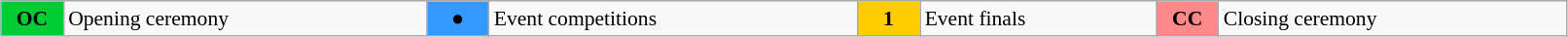<table class=wikitable style="margin:0.5em auto; font-size:90%; position:relative; width:85%;">
<tr>
<td style="width:2.5em; background:#00cc33; text-align:center"><strong>OC</strong></td>
<td>Opening ceremony</td>
<td style="width:2.5em; background:#3399ff; text-align:center">●</td>
<td>Event competitions</td>
<td style="width:2.5em; background:#ffcc00; text-align:center"><strong>1</strong></td>
<td>Event finals</td>
<td style="width:2.5em; background:#FF8888; text-align:center"><strong>CC</strong></td>
<td>Closing ceremony</td>
</tr>
</table>
